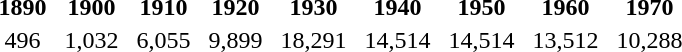<table class="toccolours">
<tr>
<td align=center>  <strong>1890</strong></td>
<td align=center>  <strong>1900</strong></td>
<td align=center>  <strong>1910</strong></td>
<td align=center>  <strong>1920</strong></td>
<td align=center>  <strong>1930</strong></td>
<td align=center>  <strong>1940</strong></td>
<td align=center>  <strong>1950</strong></td>
<td align=center>  <strong>1960</strong></td>
<td align=center>  <strong>1970</strong>  </td>
</tr>
<tr>
<td align=center>  496</td>
<td align=center>  1,032</td>
<td align=center>  6,055</td>
<td align=center>  9,899</td>
<td align=center>  18,291</td>
<td align=center>  14,514</td>
<td align=center>  14,514</td>
<td align=center>  13,512</td>
<td align=center>  10,288  </td>
</tr>
</table>
